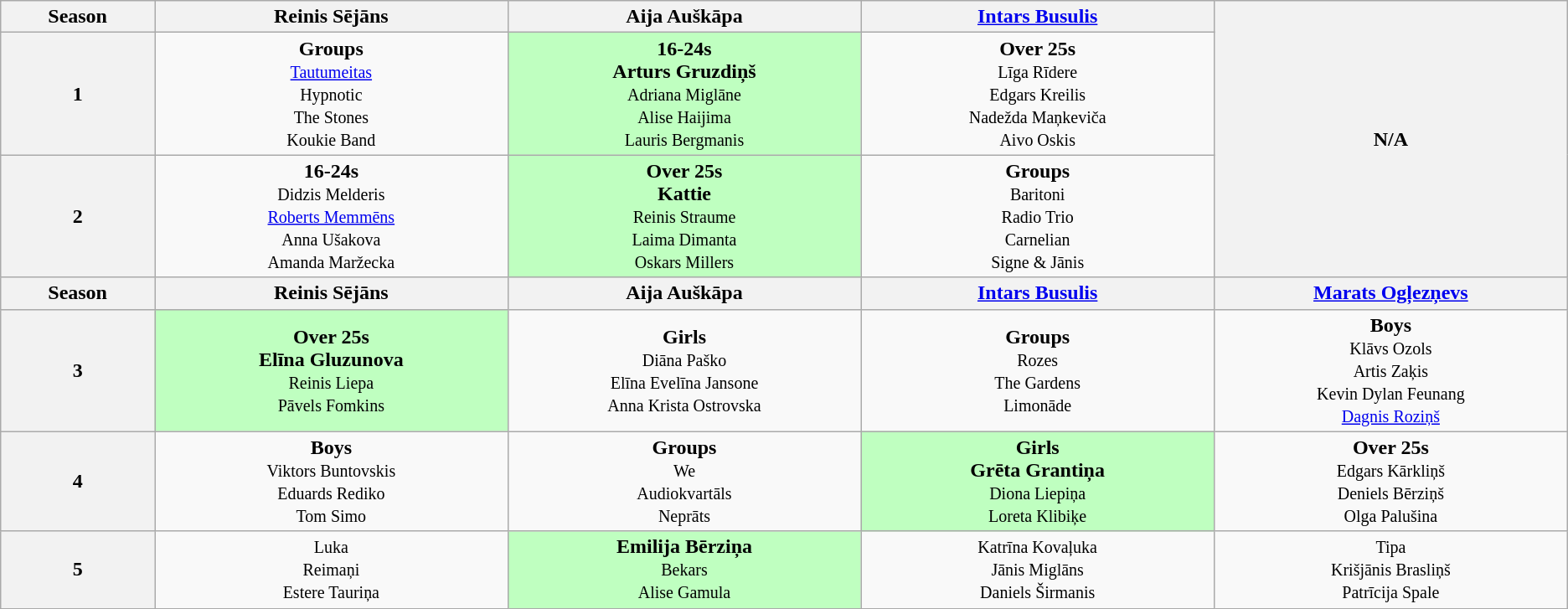<table class="wikitable" style="text-align:center">
<tr>
<th style="width:3%;">Season</th>
<th style="width:8%;">Reinis Sējāns</th>
<th style="width:8%;">Aija Auškāpa</th>
<th style="width:8%;"><a href='#'>Intars Busulis</a></th>
<th style="width:8% scope="col" rowspan="3">N/A</th>
</tr>
<tr>
<th scope="row">1</th>
<td><strong>Groups</strong><br><small><a href='#'>Tautumeitas</a><br>Hypnotic<br>The Stones<br>Koukie Band</small></td>
<td style="background:#BFFFC0;"><strong>16-24s</strong><br><strong>Arturs Gruzdiņš</strong><br><small>Adriana Miglāne<br>Alise Haijima<br>Lauris Bergmanis</small></td>
<td><strong>Over 25s</strong><br><small>Līga Rīdere<br>Edgars Kreilis<br>Nadežda Maņkeviča<br>Aivo Oskis</small></td>
</tr>
<tr>
<th scope="row">2</th>
<td><strong>16-24s</strong><br><small>Didzis Melderis<br><a href='#'>Roberts Memmēns</a><br>Anna Ušakova<br>Amanda Maržecka</small></td>
<td style="background:#BFFFC0;"><strong>Over 25s</strong><br><strong>Kattie</strong><br><small>Reinis Straume<br>Laima Dimanta<br>Oskars Millers</small></td>
<td><strong>Groups</strong><br><small>Baritoni<br>Radio Trio<br>Carnelian<br>Signe & Jānis</small></td>
</tr>
<tr>
<th style="width:3%;">Season</th>
<th style="width:8%;">Reinis Sējāns</th>
<th style="width:8%;">Aija Auškāpa</th>
<th style="width:8%;"><a href='#'>Intars Busulis</a></th>
<th style="width:8%;"><a href='#'>Marats Ogļezņevs</a></th>
</tr>
<tr>
<th scope="row">3</th>
<td style="background:#BFFFC0;"><strong>Over 25s</strong><br><strong>Elīna Gluzunova</strong><br><small>Reinis Liepa<br>Pāvels Fomkins</small></td>
<td><strong>Girls</strong><br><small>Diāna Paško<br>Elīna Evelīna Jansone<br>Anna Krista Ostrovska</small></td>
<td><strong>Groups</strong><br><small>Rozes<br>The Gardens<br>Limonāde</small></td>
<td><strong>Boys</strong><br><small>Klāvs Ozols<br>Artis Zaķis<br>Kevin Dylan Feunang<br><a href='#'>Dagnis Roziņš</a></small></td>
</tr>
<tr>
<th scope="row">4</th>
<td><strong>Boys</strong><br><small>Viktors Buntovskis<br>Eduards Rediko<br>Tom Simo</small></td>
<td><strong>Groups</strong><br><small>We<br>Audiokvartāls<br>Neprāts</small></td>
<td style="background:#BFFFC0;"><strong>Girls</strong><br><strong>Grēta Grantiņa</strong><br><small>Diona Liepiņa<br>Loreta Klibiķe</small></td>
<td><strong>Over 25s</strong><br><small>Edgars Kārkliņš<br>Deniels Bērziņš<br>Olga Palušina</small></td>
</tr>
<tr>
<th scope="row">5</th>
<td><small>Luka<br>Reimaņi<br>Estere Tauriņa</small></td>
<td style="background:#BFFFC0;"><strong>Emilija Bērziņa</strong><br><small>Bekars<br>Alise Gamula</small></td>
<td><small>Katrīna Kovaļuka<br>Jānis Miglāns<br>Daniels Širmanis</small></td>
<td><small>Tipa<br>Krišjānis Brasliņš<br>Patrīcija Spale</small></td>
</tr>
</table>
